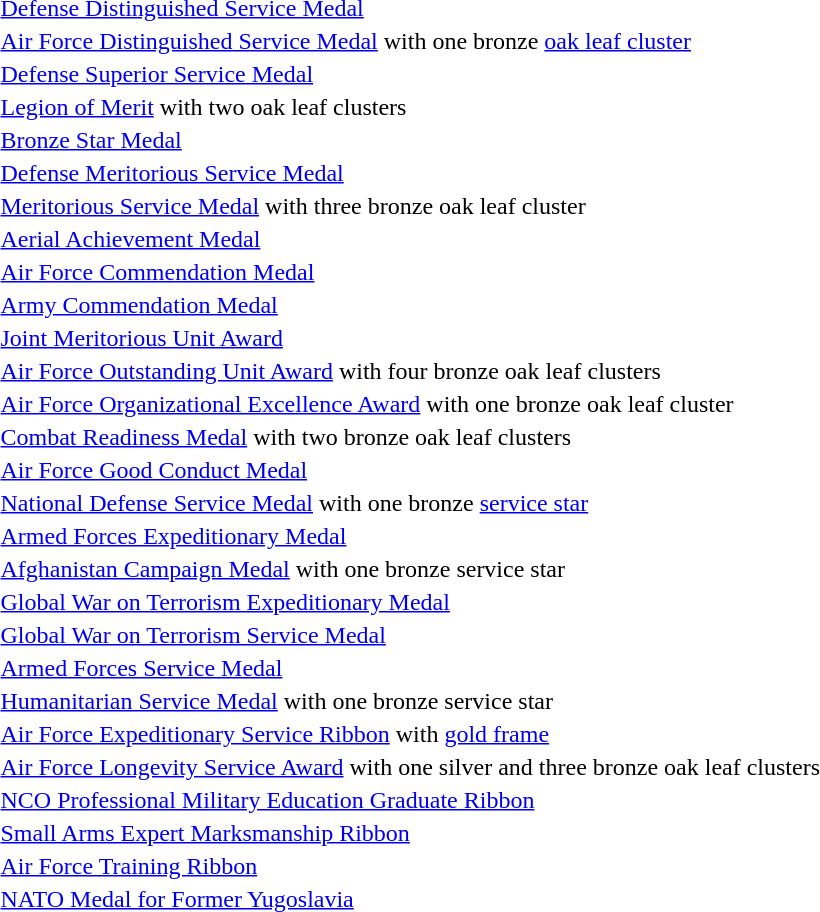<table>
<tr>
<td></td>
<td><a href='#'>Defense Distinguished Service Medal</a></td>
</tr>
<tr>
<td></td>
<td><a href='#'>Air Force Distinguished Service Medal</a> with one bronze <a href='#'>oak leaf cluster</a></td>
</tr>
<tr>
<td></td>
<td><a href='#'>Defense Superior Service Medal</a></td>
</tr>
<tr>
<td></td>
<td><a href='#'>Legion of Merit</a> with two oak leaf clusters</td>
</tr>
<tr>
<td></td>
<td><a href='#'>Bronze Star Medal</a></td>
</tr>
<tr>
<td></td>
<td><a href='#'>Defense Meritorious Service Medal</a></td>
</tr>
<tr>
<td></td>
<td><a href='#'>Meritorious Service Medal</a> with three bronze oak leaf cluster</td>
</tr>
<tr>
<td></td>
<td><a href='#'>Aerial Achievement Medal</a></td>
</tr>
<tr>
<td></td>
<td><a href='#'>Air Force Commendation Medal</a></td>
</tr>
<tr>
<td></td>
<td><a href='#'>Army Commendation Medal</a></td>
</tr>
<tr>
<td></td>
<td><a href='#'>Joint Meritorious Unit Award</a></td>
</tr>
<tr>
<td></td>
<td><a href='#'>Air Force Outstanding Unit Award</a> with four bronze oak leaf clusters</td>
</tr>
<tr>
<td></td>
<td><a href='#'>Air Force Organizational Excellence Award</a> with one bronze oak leaf cluster</td>
</tr>
<tr>
<td></td>
<td><a href='#'>Combat Readiness Medal</a> with two bronze oak leaf clusters</td>
</tr>
<tr>
<td></td>
<td><a href='#'>Air Force Good Conduct Medal</a></td>
</tr>
<tr>
<td></td>
<td><a href='#'>National Defense Service Medal</a> with one bronze <a href='#'>service star</a></td>
</tr>
<tr>
<td></td>
<td><a href='#'>Armed Forces Expeditionary Medal</a></td>
</tr>
<tr>
<td></td>
<td><a href='#'>Afghanistan Campaign Medal</a> with one bronze service star</td>
</tr>
<tr>
<td></td>
<td><a href='#'>Global War on Terrorism Expeditionary Medal</a></td>
</tr>
<tr>
<td></td>
<td><a href='#'>Global War on Terrorism Service Medal</a></td>
</tr>
<tr>
<td></td>
<td><a href='#'>Armed Forces Service Medal</a></td>
</tr>
<tr>
<td></td>
<td><a href='#'>Humanitarian Service Medal</a> with one bronze service star</td>
</tr>
<tr>
<td></td>
<td><a href='#'>Air Force Expeditionary Service Ribbon</a> with <a href='#'>gold frame</a></td>
</tr>
<tr>
<td></td>
<td><a href='#'>Air Force Longevity Service Award</a> with one silver and three bronze oak leaf clusters</td>
</tr>
<tr>
<td></td>
<td><a href='#'>NCO Professional Military Education Graduate Ribbon</a></td>
</tr>
<tr>
<td></td>
<td><a href='#'>Small Arms Expert Marksmanship Ribbon</a></td>
</tr>
<tr>
<td></td>
<td><a href='#'>Air Force Training Ribbon</a></td>
</tr>
<tr>
<td></td>
<td><a href='#'>NATO Medal for Former Yugoslavia</a></td>
</tr>
</table>
